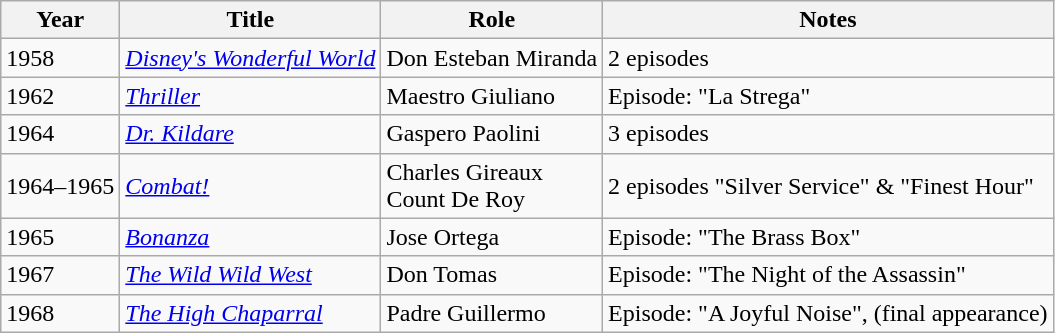<table class="wikitable sortable">
<tr>
<th>Year</th>
<th>Title</th>
<th>Role</th>
<th class="unsortable">Notes</th>
</tr>
<tr>
<td>1958</td>
<td><em><a href='#'>Disney's Wonderful World</a></em></td>
<td>Don Esteban Miranda</td>
<td>2 episodes</td>
</tr>
<tr>
<td>1962</td>
<td><em><a href='#'>Thriller</a></em></td>
<td>Maestro Giuliano</td>
<td>Episode: "La Strega"</td>
</tr>
<tr>
<td>1964</td>
<td><em><a href='#'>Dr. Kildare</a></em></td>
<td>Gaspero Paolini</td>
<td>3 episodes</td>
</tr>
<tr>
<td>1964–1965</td>
<td><em><a href='#'>Combat!</a></em></td>
<td>Charles Gireaux<br>Count De Roy</td>
<td>2 episodes "Silver Service" & "Finest Hour"</td>
</tr>
<tr>
<td>1965</td>
<td><em><a href='#'>Bonanza</a></em></td>
<td>Jose Ortega</td>
<td>Episode: "The Brass Box"</td>
</tr>
<tr>
<td>1967</td>
<td><em><a href='#'>The Wild Wild West</a></em></td>
<td>Don Tomas</td>
<td>Episode: "The Night of the Assassin"</td>
</tr>
<tr>
<td>1968</td>
<td><em><a href='#'>The High Chaparral</a></em></td>
<td>Padre Guillermo</td>
<td>Episode: "A Joyful Noise", (final appearance)</td>
</tr>
</table>
